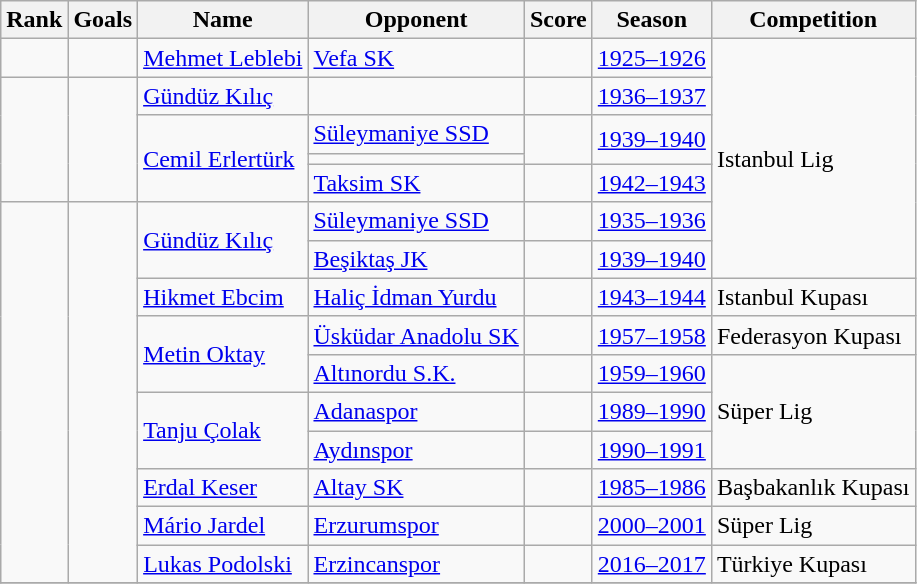<table class="wikitable sortable" style="text-align: left;">
<tr>
<th>Rank</th>
<th>Goals</th>
<th>Name</th>
<th>Opponent</th>
<th>Score</th>
<th>Season</th>
<th>Competition</th>
</tr>
<tr>
<td></td>
<td align="left"></td>
<td> <a href='#'>Mehmet Leblebi</a></td>
<td><a href='#'>Vefa SK</a></td>
<td></td>
<td><a href='#'>1925–1926</a></td>
<td rowspan=7>Istanbul Lig</td>
</tr>
<tr>
<td rowspan=4></td>
<td rowspan=4></td>
<td> <a href='#'>Gündüz Kılıç</a></td>
<td></td>
<td></td>
<td><a href='#'>1936–1937</a></td>
</tr>
<tr>
<td rowspan=3> <a href='#'>Cemil Erlertürk</a></td>
<td><a href='#'>Süleymaniye SSD</a></td>
<td rowspan=2></td>
<td rowspan=2><a href='#'>1939–1940</a></td>
</tr>
<tr>
<td></td>
</tr>
<tr>
<td><a href='#'>Taksim SK</a></td>
<td></td>
<td><a href='#'>1942–1943</a></td>
</tr>
<tr>
<td rowspan=10></td>
<td rowspan=10></td>
<td rowspan=2> <a href='#'>Gündüz Kılıç</a></td>
<td><a href='#'>Süleymaniye SSD</a></td>
<td></td>
<td><a href='#'>1935–1936</a></td>
</tr>
<tr>
<td><a href='#'>Beşiktaş JK</a></td>
<td></td>
<td><a href='#'>1939–1940</a></td>
</tr>
<tr>
<td> <a href='#'>Hikmet Ebcim</a></td>
<td><a href='#'>Haliç İdman Yurdu</a></td>
<td></td>
<td><a href='#'>1943–1944</a></td>
<td>Istanbul Kupası</td>
</tr>
<tr>
<td rowspan=2> <a href='#'>Metin Oktay</a></td>
<td><a href='#'>Üsküdar Anadolu SK</a></td>
<td></td>
<td><a href='#'>1957–1958</a></td>
<td>Federasyon Kupası</td>
</tr>
<tr>
<td><a href='#'>Altınordu S.K.</a></td>
<td></td>
<td><a href='#'>1959–1960</a></td>
<td rowspan=3>Süper Lig</td>
</tr>
<tr>
<td rowspan=2> <a href='#'>Tanju Çolak</a></td>
<td><a href='#'>Adanaspor</a></td>
<td></td>
<td><a href='#'>1989–1990</a></td>
</tr>
<tr>
<td><a href='#'>Aydınspor</a></td>
<td></td>
<td><a href='#'>1990–1991</a></td>
</tr>
<tr>
<td> <a href='#'>Erdal Keser</a></td>
<td><a href='#'>Altay SK</a></td>
<td></td>
<td><a href='#'>1985–1986</a></td>
<td>Başbakanlık Kupası</td>
</tr>
<tr>
<td> <a href='#'>Mário Jardel</a></td>
<td><a href='#'>Erzurumspor</a></td>
<td></td>
<td><a href='#'>2000–2001</a></td>
<td>Süper Lig</td>
</tr>
<tr>
<td> <a href='#'>Lukas Podolski</a></td>
<td><a href='#'>Erzincanspor</a></td>
<td></td>
<td><a href='#'>2016–2017</a></td>
<td>Türkiye Kupası</td>
</tr>
<tr>
</tr>
</table>
